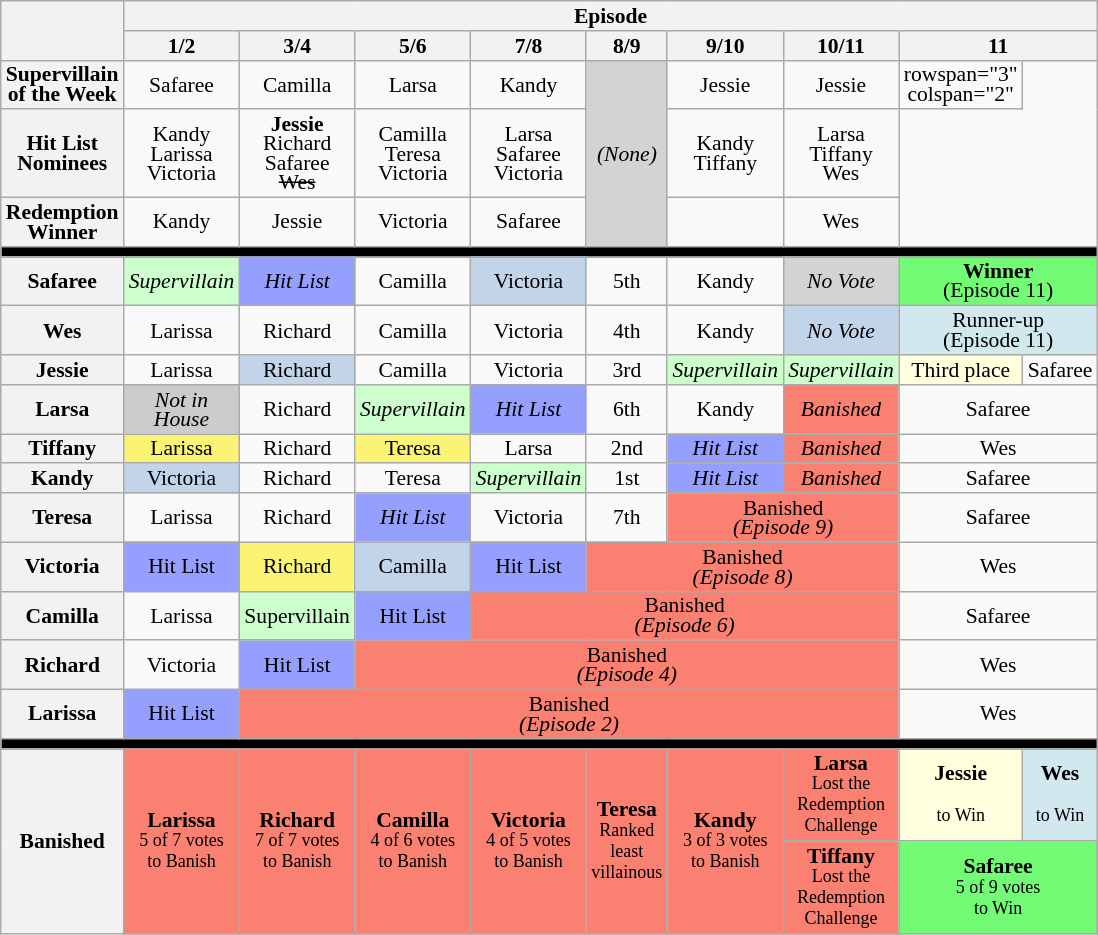<table class="wikitable" style="text-align:center; line-height:13px; font-size:90%; width:20%;">
<tr>
<th rowspan="2"></th>
<th colspan="9">Episode</th>
</tr>
<tr>
<th>1/2</th>
<th>3/4</th>
<th>5/6</th>
<th>7/8</th>
<th>8/9</th>
<th>9/10</th>
<th>10/11</th>
<th colspan="2">11</th>
</tr>
<tr>
<th>Supervillain<br>of the Week</th>
<td>Safaree</td>
<td>Camilla</td>
<td>Larsa</td>
<td>Kandy</td>
<td rowspan="3" bgcolor="lightgray"><em>(None)</em></td>
<td>Jessie</td>
<td>Jessie</td>
<td>rowspan="3" colspan="2" </td>
</tr>
<tr>
<th>Hit List<br>Nominees</th>
<td>Kandy<br>Larissa<br>Victoria</td>
<td><strong>Jessie</strong><br>Richard<br>Safaree<br><s>Wes</s></td>
<td>Camilla<br>Teresa<br>Victoria</td>
<td>Larsa<br>Safaree<br>Victoria</td>
<td>Kandy<br>Tiffany</td>
<td>Larsa<br>Tiffany<br>Wes</td>
</tr>
<tr>
<th>Redemption<br>Winner</th>
<td>Kandy</td>
<td>Jessie</td>
<td>Victoria</td>
<td>Safaree</td>
<td></td>
<td>Wes</td>
</tr>
<tr>
<td colspan="10" bgcolor="black"></td>
</tr>
<tr>
<th>Safaree</th>
<td style="background:#cfc"><em>Supervillain<br></em></td>
<td style="background:#959FFD"><em>Hit List</em></td>
<td>Camilla</td>
<td style="background:#C2D5E8">Victoria</td>
<td>5th</td>
<td>Kandy</td>
<td bgcolor="#D3D3D3"><em>No Vote</em></td>
<td colspan="2" bgcolor="#73FB76"><strong>Winner</strong><br>(Episode 11)</td>
</tr>
<tr>
<th>Wes</th>
<td>Larissa</td>
<td>Richard</td>
<td>Camilla</td>
<td>Victoria</td>
<td>4th</td>
<td>Kandy</td>
<td style="background:#C2D5E8"><em>No Vote</em></td>
<td colspan="2" bgcolor="#D1E8EF">Runner-up<br>(Episode 11)</td>
</tr>
<tr>
<th>Jessie</th>
<td>Larissa</td>
<td style="background:#C2D5E8">Richard</td>
<td>Camilla</td>
<td>Victoria</td>
<td>3rd</td>
<td style="background:#cfc"><em>Supervillain<br></em></td>
<td style="background:#cfc"><em>Supervillain<br></em></td>
<td style="background:#ffffdd">Third place<br></td>
<td>Safaree</td>
</tr>
<tr>
<th>Larsa</th>
<td style="background:#ccc"><em>Not in<br>House</em></td>
<td>Richard</td>
<td style="background:#cfc"><em>Supervillain<br></em></td>
<td style="background:#959FFD"><em>Hit List</em></td>
<td>6th</td>
<td>Kandy</td>
<td style="background:salmon;"><em>Banished</em><br></td>
<td colspan="2">Safaree</td>
</tr>
<tr>
<th>Tiffany</th>
<td style="background:#FBF373;">Larissa</td>
<td>Richard</td>
<td style="background:#FBF373;">Teresa</td>
<td>Larsa</td>
<td>2nd</td>
<td style="background:#959FFD"><em>Hit List</em></td>
<td style="background:salmon;"><em>Banished</em><br></td>
<td colspan="2">Wes</td>
</tr>
<tr>
<th>Kandy</th>
<td style="background:#C2D5E8">Victoria</td>
<td>Richard</td>
<td>Teresa</td>
<td style="background:#cfc"><em>Supervillain<br></em></td>
<td>1st</td>
<td style="background:#959FFD"><em>Hit List</em></td>
<td style="background:salmon;"><em>Banished</em><br></td>
<td colspan="2">Safaree</td>
</tr>
<tr>
<th>Teresa</th>
<td>Larissa</td>
<td>Richard</td>
<td style="background:#959FFD"><em>Hit List</em></td>
<td>Victoria</td>
<td>7th<em></td>
<td colspan=2 style="background:salmon;"></em>Banished<em><br>(Episode 9)</td>
<td colspan="2">Safaree</td>
</tr>
<tr>
<th>Victoria</th>
<td style="background:#959FFD"></em>Hit List<em></td>
<td style="background:#FBF373;">Richard</td>
<td style="background:#C2D5E8">Camilla</td>
<td style="background:#959FFD"></em>Hit List<em></td>
<td colspan=3 style="background:salmon;"></em>Banished<em><br>(Episode 8)</td>
<td colspan="2">Wes</td>
</tr>
<tr>
<th>Camilla</th>
<td>Larissa</td>
<td style="background:#cfc"></em>Supervillain<br><em></td>
<td style="background:#959FFD"></em>Hit List<em></td>
<td colspan=4 style="background:salmon;"></em>Banished<em><br>(Episode 6)</td>
<td colspan="2">Safaree</td>
</tr>
<tr>
<th>Richard</th>
<td>Victoria</td>
<td style="background:#959FFD"></em>Hit List<em></td>
<td colspan=5 style="background:salmon;"></em>Banished<em><br>(Episode 4)</td>
<td colspan="2">Wes</td>
</tr>
<tr>
<th>Larissa</th>
<td style="background:#959FFD"></em>Hit List<em></td>
<td colspan="6" style="background:salmon;"></em>Banished<em><br>(Episode 2)</td>
<td colspan="2">Wes</td>
</tr>
<tr>
<td colspan="10" bgcolor="black"></td>
</tr>
<tr>
<th rowspan="2">Banished</th>
<td rowspan="2" bgcolor="#FA8072"><strong>Larissa</strong><br><small> 5 of 7 votes<br>to Banish</small></td>
<td rowspan="2" bgcolor="#FA8072"><strong>Richard</strong><br><small> 7 of 7 votes<br>to Banish</small></td>
<td rowspan="2" bgcolor="#FA8072"><strong>Camilla</strong><br><small> 4 of 6 votes<br>to Banish</small></td>
<td rowspan="2" bgcolor="#FA8072"><strong>Victoria</strong><br><small> 4 of 5 votes<br>to Banish</small></td>
<td rowspan="2" bgcolor="#FA8072"><strong>Teresa</strong><br><small>Ranked least villainous</small></td>
<td rowspan="2" bgcolor="#FA8072"><strong>Kandy</strong><br><small> 3 of 3 votes<br>to Banish</small></td>
<td bgcolor="#FA8072"><strong>Larsa</strong><br><small>Lost the<br>Redemption Challenge</small></td>
<td bgcolor="#ffffdd"><strong>Jessie</strong><br><small><br>to Win</small></td>
<td bgcolor="#D1E8EF"><strong>Wes</strong><br><small><br>to Win</small></td>
</tr>
<tr>
<td bgcolor="#FA8072"><strong>Tiffany</strong><br><small>Lost the<br>Redemption Challenge</small></td>
<td colspan="2" bgcolor="#73FB76"><strong>Safaree</strong><br><small>5 of 9 votes<br>to Win</small></td>
</tr>
</table>
